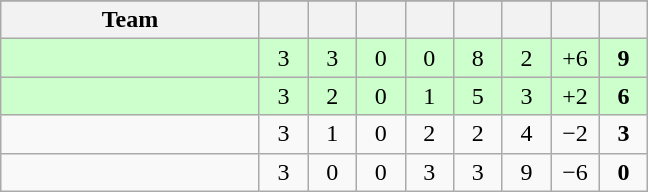<table class="wikitable" style="text-align:center;">
<tr>
</tr>
<tr>
<th width=165>Team</th>
<th width=25></th>
<th width=25></th>
<th width=25></th>
<th width=25></th>
<th width=25></th>
<th width=25></th>
<th width=25></th>
<th width=25></th>
</tr>
<tr style="background:#cfc;">
<td align=left></td>
<td>3</td>
<td>3</td>
<td>0</td>
<td>0</td>
<td>8</td>
<td>2</td>
<td>+6</td>
<td><strong>9</strong></td>
</tr>
<tr style="background:#cfc;">
<td align=left><strong></strong></td>
<td>3</td>
<td>2</td>
<td>0</td>
<td>1</td>
<td>5</td>
<td>3</td>
<td>+2</td>
<td><strong>6</strong></td>
</tr>
<tr>
<td align=left></td>
<td>3</td>
<td>1</td>
<td>0</td>
<td>2</td>
<td>2</td>
<td>4</td>
<td>−2</td>
<td><strong>3</strong></td>
</tr>
<tr>
<td align=left></td>
<td>3</td>
<td>0</td>
<td>0</td>
<td>3</td>
<td>3</td>
<td>9</td>
<td>−6</td>
<td><strong>0</strong></td>
</tr>
</table>
